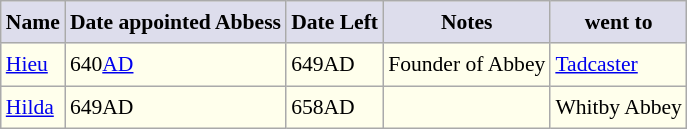<table class="sortable wikitable" style="font-size:90%; border:0; text-align:left; line-height:150%;">
<tr align=left>
<th style="background:#ddddec">Name</th>
<th style="background:#ddddec">Date appointed Abbess</th>
<th style="background:#ddddec">Date Left</th>
<th style="background:#ddddec">Notes</th>
<th style="background:#ddddec">went to</th>
</tr>
<tr style="vertical-align:top; background:#ffffec;">
<td><a href='#'>Hieu</a></td>
<td>640<a href='#'>AD</a></td>
<td>649AD</td>
<td>Founder of Abbey</td>
<td><a href='#'>Tadcaster</a></td>
</tr>
<tr style="vertical-align:top; background:#ffffec;">
<td><a href='#'>Hilda</a></td>
<td>649AD</td>
<td>658AD</td>
<td></td>
<td>Whitby Abbey</td>
</tr>
</table>
